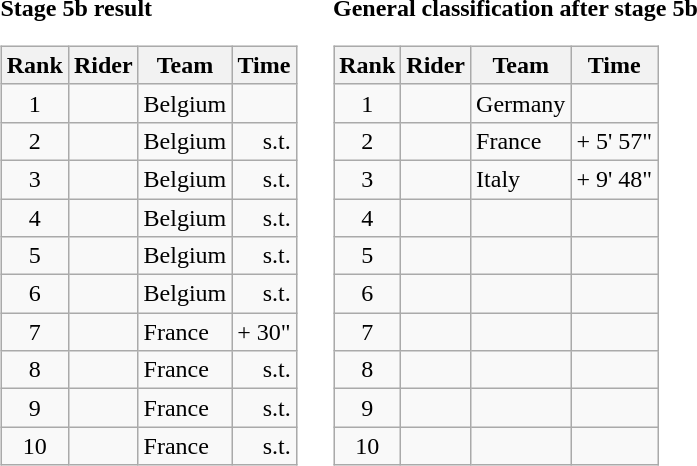<table>
<tr>
<td><strong>Stage 5b result</strong><br><table class="wikitable">
<tr>
<th scope="col">Rank</th>
<th scope="col">Rider</th>
<th scope="col">Team</th>
<th scope="col">Time</th>
</tr>
<tr>
<td style="text-align:center;">1</td>
<td></td>
<td>Belgium</td>
<td style="text-align:right;"></td>
</tr>
<tr>
<td style="text-align:center;">2</td>
<td></td>
<td>Belgium</td>
<td style="text-align:right;">s.t.</td>
</tr>
<tr>
<td style="text-align:center;">3</td>
<td></td>
<td>Belgium</td>
<td style="text-align:right;">s.t.</td>
</tr>
<tr>
<td style="text-align:center;">4</td>
<td></td>
<td>Belgium</td>
<td style="text-align:right;">s.t.</td>
</tr>
<tr>
<td style="text-align:center;">5</td>
<td></td>
<td>Belgium</td>
<td style="text-align:right;">s.t.</td>
</tr>
<tr>
<td style="text-align:center;">6</td>
<td></td>
<td>Belgium</td>
<td style="text-align:right;">s.t.</td>
</tr>
<tr>
<td style="text-align:center;">7</td>
<td></td>
<td>France</td>
<td style="text-align:right;">+ 30"</td>
</tr>
<tr>
<td style="text-align:center;">8</td>
<td></td>
<td>France</td>
<td style="text-align:right;">s.t.</td>
</tr>
<tr>
<td style="text-align:center;">9</td>
<td></td>
<td>France</td>
<td style="text-align:right;">s.t.</td>
</tr>
<tr>
<td style="text-align:center;">10</td>
<td></td>
<td>France</td>
<td style="text-align:right;">s.t.</td>
</tr>
</table>
</td>
<td></td>
<td><strong>General classification after stage 5b</strong><br><table class="wikitable">
<tr>
<th scope="col">Rank</th>
<th scope="col">Rider</th>
<th scope="col">Team</th>
<th scope="col">Time</th>
</tr>
<tr>
<td style="text-align:center;">1</td>
<td></td>
<td>Germany</td>
<td style="text-align:right;"></td>
</tr>
<tr>
<td style="text-align:center;">2</td>
<td></td>
<td>France</td>
<td style="text-align:right;">+ 5' 57"</td>
</tr>
<tr>
<td style="text-align:center;">3</td>
<td></td>
<td>Italy</td>
<td style="text-align:right;">+ 9' 48"</td>
</tr>
<tr>
<td style="text-align:center;">4</td>
<td></td>
<td></td>
<td></td>
</tr>
<tr>
<td style="text-align:center;">5</td>
<td></td>
<td></td>
<td></td>
</tr>
<tr>
<td style="text-align:center;">6</td>
<td></td>
<td></td>
<td></td>
</tr>
<tr>
<td style="text-align:center;">7</td>
<td></td>
<td></td>
<td></td>
</tr>
<tr>
<td style="text-align:center;">8</td>
<td></td>
<td></td>
<td></td>
</tr>
<tr>
<td style="text-align:center;">9</td>
<td></td>
<td></td>
<td></td>
</tr>
<tr>
<td style="text-align:center;">10</td>
<td></td>
<td></td>
<td></td>
</tr>
</table>
</td>
</tr>
</table>
